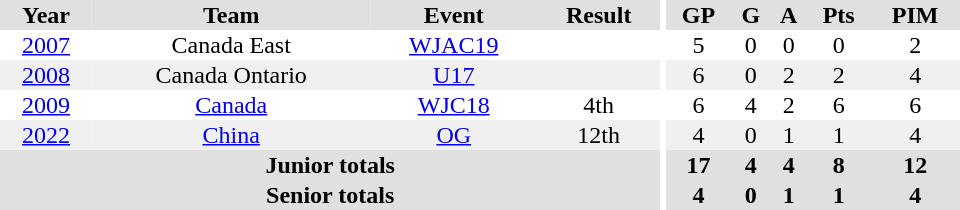<table border="0" cellpadding="1" cellspacing="0" ID="Table3" style="text-align:center; width:40em">
<tr ALIGN="centre" bgcolor="#e0e0e0">
<th>Year</th>
<th>Team</th>
<th>Event</th>
<th>Result</th>
<th rowspan="99" bgcolor="#ffffff"></th>
<th>GP</th>
<th>G</th>
<th>A</th>
<th>Pts</th>
<th>PIM</th>
</tr>
<tr>
<td><a href='#'>2007</a></td>
<td>Canada East</td>
<td><a href='#'>WJAC19</a></td>
<td></td>
<td>5</td>
<td>0</td>
<td>0</td>
<td>0</td>
<td>2</td>
</tr>
<tr bgcolor="#f0f0f0">
<td><a href='#'>2008</a></td>
<td>Canada Ontario</td>
<td><a href='#'>U17</a></td>
<td></td>
<td>6</td>
<td>0</td>
<td>2</td>
<td>2</td>
<td>4</td>
</tr>
<tr>
<td><a href='#'>2009</a></td>
<td><a href='#'>Canada</a></td>
<td><a href='#'>WJC18</a></td>
<td>4th</td>
<td>6</td>
<td>4</td>
<td>2</td>
<td>6</td>
<td>6</td>
</tr>
<tr bgcolor="#f0f0f0">
<td><a href='#'>2022</a></td>
<td><a href='#'>China</a></td>
<td><a href='#'>OG</a></td>
<td>12th</td>
<td>4</td>
<td>0</td>
<td>1</td>
<td>1</td>
<td>4</td>
</tr>
<tr bgcolor="#e0e0e0">
<th colspan="4">Junior totals</th>
<th>17</th>
<th>4</th>
<th>4</th>
<th>8</th>
<th>12</th>
</tr>
<tr bgcolor="#e0e0e0">
<th colspan="4">Senior totals</th>
<th>4</th>
<th>0</th>
<th>1</th>
<th>1</th>
<th>4</th>
</tr>
</table>
